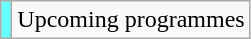<table class="wikitable">
<tr>
<td style="background:#66FDFF;"></td>
<td>Upcoming programmes</td>
</tr>
</table>
